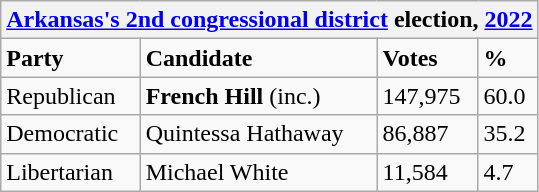<table class="wikitable">
<tr>
<th colspan="4"><a href='#'>Arkansas's 2nd congressional district</a> election, <a href='#'>2022</a></th>
</tr>
<tr>
<td><strong>Party</strong></td>
<td><strong>Candidate</strong></td>
<td><strong>Votes</strong></td>
<td><strong>%</strong></td>
</tr>
<tr>
<td>Republican</td>
<td><strong>French Hill</strong> (inc.)</td>
<td>147,975</td>
<td>60.0</td>
</tr>
<tr>
<td>Democratic</td>
<td>Quintessa Hathaway</td>
<td>86,887</td>
<td>35.2</td>
</tr>
<tr>
<td>Libertarian</td>
<td>Michael White</td>
<td>11,584</td>
<td>4.7</td>
</tr>
</table>
